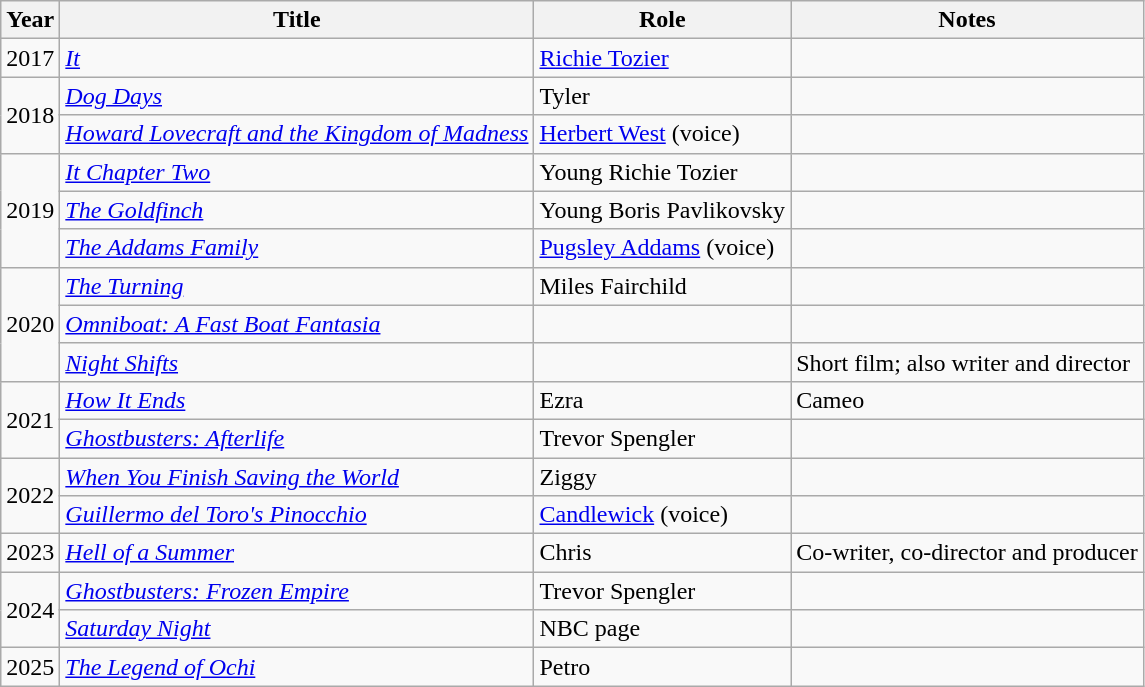<table class="wikitable sortable">
<tr>
<th>Year</th>
<th>Title</th>
<th>Role</th>
<th class="unsortable">Notes</th>
</tr>
<tr>
<td>2017</td>
<td><em><a href='#'>It</a></em></td>
<td><a href='#'>Richie Tozier</a></td>
<td></td>
</tr>
<tr>
<td rowspan=2>2018</td>
<td><em><a href='#'>Dog Days</a></em></td>
<td>Tyler</td>
<td></td>
</tr>
<tr>
<td><em><a href='#'>Howard Lovecraft and the Kingdom of Madness</a></em></td>
<td><a href='#'>Herbert West</a> (voice)</td>
<td></td>
</tr>
<tr>
<td rowspan=3>2019</td>
<td><em><a href='#'>It Chapter Two</a></em></td>
<td>Young Richie Tozier</td>
<td></td>
</tr>
<tr>
<td data-sort-value="Goldfinch, The"><em><a href='#'>The Goldfinch</a></em></td>
<td>Young Boris Pavlikovsky</td>
<td></td>
</tr>
<tr>
<td data-sort-value="Addams Family, The"><em><a href='#'>The Addams Family</a></em></td>
<td><a href='#'>Pugsley Addams</a> (voice)</td>
<td></td>
</tr>
<tr>
<td rowspan=3>2020</td>
<td data-sort-value="Turning, The"><em><a href='#'>The Turning</a></em></td>
<td>Miles Fairchild</td>
<td></td>
</tr>
<tr>
<td><em><a href='#'>Omniboat: A Fast Boat Fantasia</a></em></td>
<td></td>
<td></td>
</tr>
<tr>
<td><em><a href='#'>Night Shifts</a></em></td>
<td></td>
<td>Short film; also writer and director</td>
</tr>
<tr>
<td rowspan=2>2021</td>
<td><em><a href='#'>How It Ends</a></em></td>
<td>Ezra</td>
<td>Cameo</td>
</tr>
<tr>
<td><em><a href='#'>Ghostbusters: Afterlife</a></em></td>
<td>Trevor Spengler</td>
<td></td>
</tr>
<tr>
<td rowspan="2">2022</td>
<td><em><a href='#'>When You Finish Saving the World</a></em></td>
<td>Ziggy</td>
<td></td>
</tr>
<tr>
<td><em><a href='#'>Guillermo del Toro's Pinocchio</a></em></td>
<td><a href='#'>Candlewick</a> (voice)</td>
<td></td>
</tr>
<tr>
<td>2023</td>
<td><em><a href='#'>Hell of a Summer</a></em></td>
<td>Chris</td>
<td>Co-writer, co-director and producer</td>
</tr>
<tr>
<td rowspan="2">2024</td>
<td><em><a href='#'>Ghostbusters: Frozen Empire</a></em></td>
<td>Trevor Spengler</td>
<td></td>
</tr>
<tr>
<td><em><a href='#'>Saturday Night</a> </em></td>
<td>NBC page</td>
<td></td>
</tr>
<tr>
<td>2025</td>
<td data-sort-value="Legend of Ochi, The"><em><a href='#'>The Legend of Ochi</a></em></td>
<td>Petro</td>
<td></td>
</tr>
</table>
